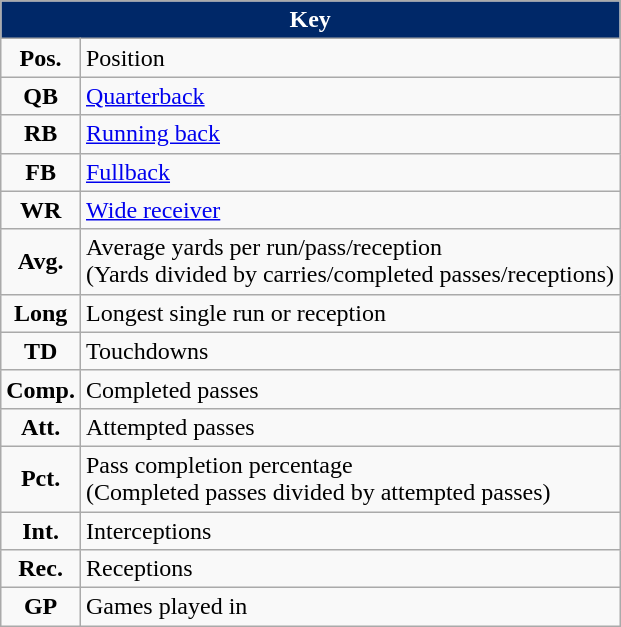<table class="wikitable">
<tr>
<td colspan="2"  style="text-align:center; background:#002868; color:white;"><strong>Key</strong></td>
</tr>
<tr>
<td style="text-align:center;"><strong>Pos.</strong></td>
<td>Position</td>
</tr>
<tr>
<td style="text-align:center;"><strong>QB</strong></td>
<td><a href='#'>Quarterback</a></td>
</tr>
<tr>
<td style="text-align:center;"><strong>RB</strong></td>
<td><a href='#'>Running back</a></td>
</tr>
<tr>
<td style="text-align:center;"><strong>FB</strong></td>
<td><a href='#'>Fullback</a></td>
</tr>
<tr>
<td style="text-align:center;"><strong>WR</strong></td>
<td><a href='#'>Wide receiver</a></td>
</tr>
<tr>
<td style="text-align:center;"><strong>Avg.</strong></td>
<td>Average yards per run/pass/reception<br>(Yards divided by carries/completed passes/receptions)</td>
</tr>
<tr>
<td style="text-align:center;"><strong>Long</strong></td>
<td>Longest single run or reception</td>
</tr>
<tr>
<td style="text-align:center;"><strong>TD</strong></td>
<td>Touchdowns</td>
</tr>
<tr>
<td style="text-align:center;"><strong>Comp.</strong></td>
<td>Completed passes</td>
</tr>
<tr>
<td style="text-align:center;"><strong>Att.</strong></td>
<td>Attempted passes</td>
</tr>
<tr>
<td style="text-align:center;"><strong>Pct.</strong></td>
<td>Pass completion percentage<br>(Completed passes divided by attempted passes)</td>
</tr>
<tr>
<td style="text-align:center;"><strong>Int.</strong></td>
<td>Interceptions</td>
</tr>
<tr>
<td style="text-align:center;"><strong>Rec.</strong></td>
<td>Receptions</td>
</tr>
<tr>
<td style="text-align:center;"><strong>GP</strong></td>
<td>Games played in</td>
</tr>
</table>
